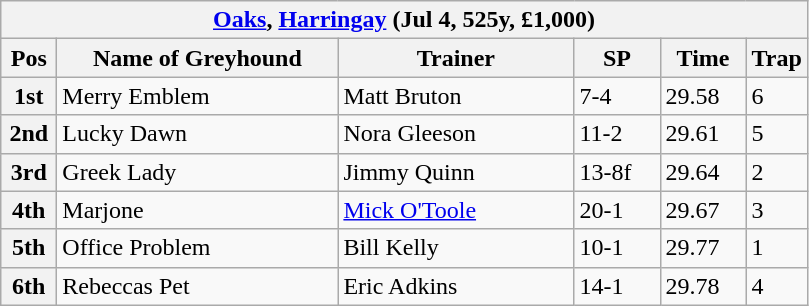<table class="wikitable">
<tr>
<th colspan="6"><a href='#'>Oaks</a>, <a href='#'>Harringay</a> (Jul 4, 525y, £1,000)</th>
</tr>
<tr>
<th width=30>Pos</th>
<th width=180>Name of Greyhound</th>
<th width=150>Trainer</th>
<th width=50>SP</th>
<th width=50>Time</th>
<th width=30>Trap</th>
</tr>
<tr>
<th>1st</th>
<td>Merry Emblem</td>
<td>Matt Bruton</td>
<td>7-4</td>
<td>29.58</td>
<td>6</td>
</tr>
<tr>
<th>2nd</th>
<td>Lucky Dawn</td>
<td>Nora Gleeson</td>
<td>11-2</td>
<td>29.61</td>
<td>5</td>
</tr>
<tr>
<th>3rd</th>
<td>Greek Lady</td>
<td>Jimmy Quinn</td>
<td>13-8f</td>
<td>29.64</td>
<td>2</td>
</tr>
<tr>
<th>4th</th>
<td>Marjone</td>
<td><a href='#'>Mick O'Toole</a></td>
<td>20-1</td>
<td>29.67</td>
<td>3</td>
</tr>
<tr>
<th>5th</th>
<td>Office Problem</td>
<td>Bill Kelly</td>
<td>10-1</td>
<td>29.77</td>
<td>1</td>
</tr>
<tr>
<th>6th</th>
<td>Rebeccas Pet</td>
<td>Eric Adkins</td>
<td>14-1</td>
<td>29.78</td>
<td>4</td>
</tr>
</table>
